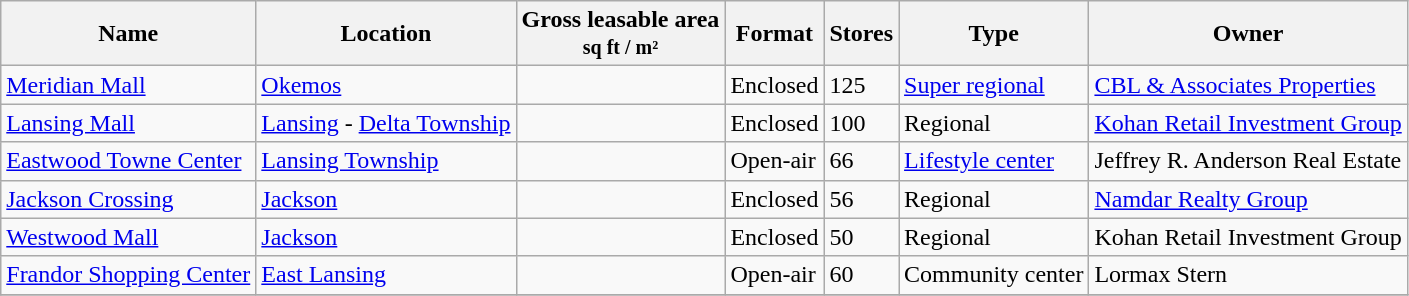<table class="wikitable sortable">
<tr>
<th>Name</th>
<th>Location</th>
<th class="unsortable">Gross leasable area<br><small>sq ft / m²</small></th>
<th class="unsortable">Format</th>
<th>Stores</th>
<th class="unsortable">Type</th>
<th class="unsortable">Owner</th>
</tr>
<tr>
<td><a href='#'>Meridian Mall</a></td>
<td><a href='#'>Okemos</a></td>
<td></td>
<td>Enclosed</td>
<td>125</td>
<td><a href='#'>Super regional</a></td>
<td><a href='#'>CBL & Associates Properties</a></td>
</tr>
<tr>
<td><a href='#'>Lansing Mall</a></td>
<td><a href='#'>Lansing</a> - <a href='#'>Delta Township</a></td>
<td></td>
<td>Enclosed</td>
<td>100</td>
<td>Regional</td>
<td><a href='#'>Kohan Retail Investment Group</a></td>
</tr>
<tr>
<td><a href='#'>Eastwood Towne Center</a></td>
<td><a href='#'>Lansing Township</a></td>
<td></td>
<td>Open-air</td>
<td>66</td>
<td><a href='#'>Lifestyle center</a></td>
<td>Jeffrey R. Anderson Real Estate</td>
</tr>
<tr>
<td><a href='#'>Jackson Crossing</a></td>
<td><a href='#'>Jackson</a></td>
<td></td>
<td>Enclosed</td>
<td>56</td>
<td>Regional</td>
<td><a href='#'>Namdar Realty Group</a></td>
</tr>
<tr>
<td><a href='#'>Westwood Mall</a></td>
<td><a href='#'>Jackson</a></td>
<td></td>
<td>Enclosed</td>
<td>50</td>
<td>Regional</td>
<td>Kohan Retail Investment Group</td>
</tr>
<tr>
<td><a href='#'>Frandor Shopping Center</a></td>
<td><a href='#'>East Lansing</a></td>
<td></td>
<td>Open-air</td>
<td>60</td>
<td>Community center</td>
<td>Lormax Stern</td>
</tr>
<tr>
</tr>
</table>
